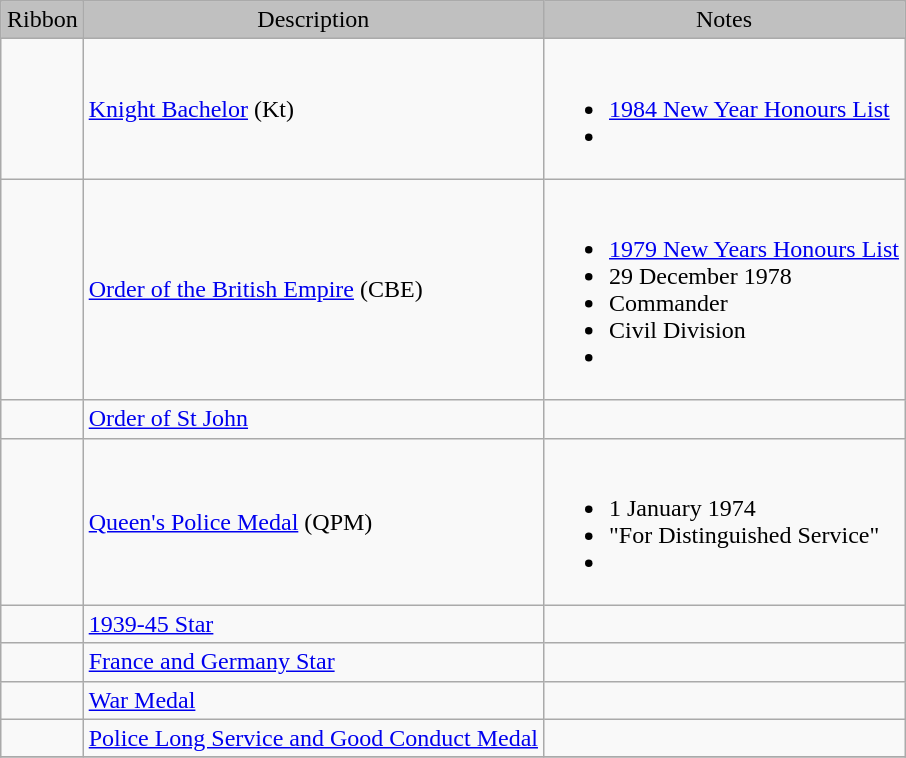<table class="wikitable" style="margin:1em auto;">
<tr style="background:silver;" align="center">
<td>Ribbon</td>
<td>Description</td>
<td>Notes</td>
</tr>
<tr>
<td></td>
<td><a href='#'>Knight Bachelor</a> (Kt)</td>
<td><br><ul><li><a href='#'>1984 New Year Honours List</a></li><li></li></ul></td>
</tr>
<tr>
<td></td>
<td><a href='#'>Order of the British Empire</a> (CBE)</td>
<td><br><ul><li><a href='#'>1979 New Years Honours List</a></li><li>29 December 1978</li><li>Commander</li><li>Civil Division</li><li></li></ul></td>
</tr>
<tr>
<td></td>
<td><a href='#'>Order of St John</a></td>
<td></td>
</tr>
<tr>
<td></td>
<td><a href='#'>Queen's Police Medal</a> (QPM)</td>
<td><br><ul><li>1 January 1974</li><li>"For Distinguished Service"</li><li></li></ul></td>
</tr>
<tr>
<td></td>
<td><a href='#'>1939-45 Star</a></td>
<td></td>
</tr>
<tr>
<td></td>
<td><a href='#'>France and Germany Star</a></td>
<td></td>
</tr>
<tr>
<td></td>
<td><a href='#'>War Medal</a></td>
<td></td>
</tr>
<tr>
<td></td>
<td><a href='#'>Police Long Service and Good Conduct Medal</a></td>
<td></td>
</tr>
<tr>
</tr>
</table>
